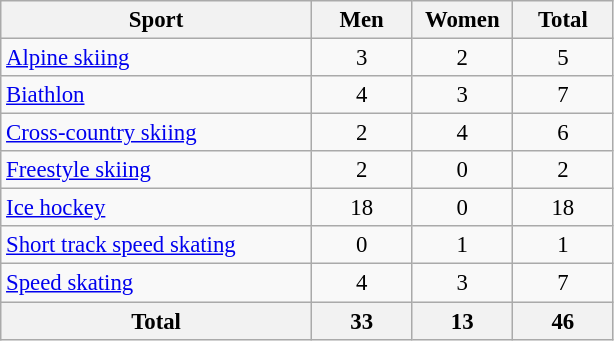<table class="wikitable" style="text-align:center; font-size: 95%">
<tr>
<th width=200>Sport</th>
<th width=60>Men</th>
<th width=60>Women</th>
<th width=60>Total</th>
</tr>
<tr>
<td align=left><a href='#'>Alpine skiing</a></td>
<td>3</td>
<td>2</td>
<td>5</td>
</tr>
<tr>
<td align=left><a href='#'>Biathlon</a></td>
<td>4</td>
<td>3</td>
<td>7</td>
</tr>
<tr>
<td align=left><a href='#'>Cross-country skiing</a></td>
<td>2</td>
<td>4</td>
<td>6</td>
</tr>
<tr>
<td align=left><a href='#'>Freestyle skiing</a></td>
<td>2</td>
<td>0</td>
<td>2</td>
</tr>
<tr>
<td align=left><a href='#'>Ice hockey</a></td>
<td>18</td>
<td>0</td>
<td>18</td>
</tr>
<tr>
<td align=left><a href='#'>Short track speed skating</a></td>
<td>0</td>
<td>1</td>
<td>1</td>
</tr>
<tr>
<td align=left><a href='#'>Speed skating</a></td>
<td>4</td>
<td>3</td>
<td>7</td>
</tr>
<tr>
<th>Total</th>
<th>33</th>
<th>13</th>
<th>46</th>
</tr>
</table>
